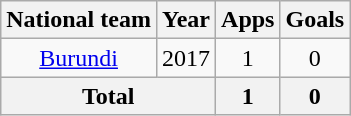<table class="wikitable" style="text-align:center">
<tr>
<th>National team</th>
<th>Year</th>
<th>Apps</th>
<th>Goals</th>
</tr>
<tr>
<td rowspan="1"><a href='#'>Burundi</a></td>
<td>2017</td>
<td>1</td>
<td>0</td>
</tr>
<tr>
<th colspan=2>Total</th>
<th>1</th>
<th>0</th>
</tr>
</table>
